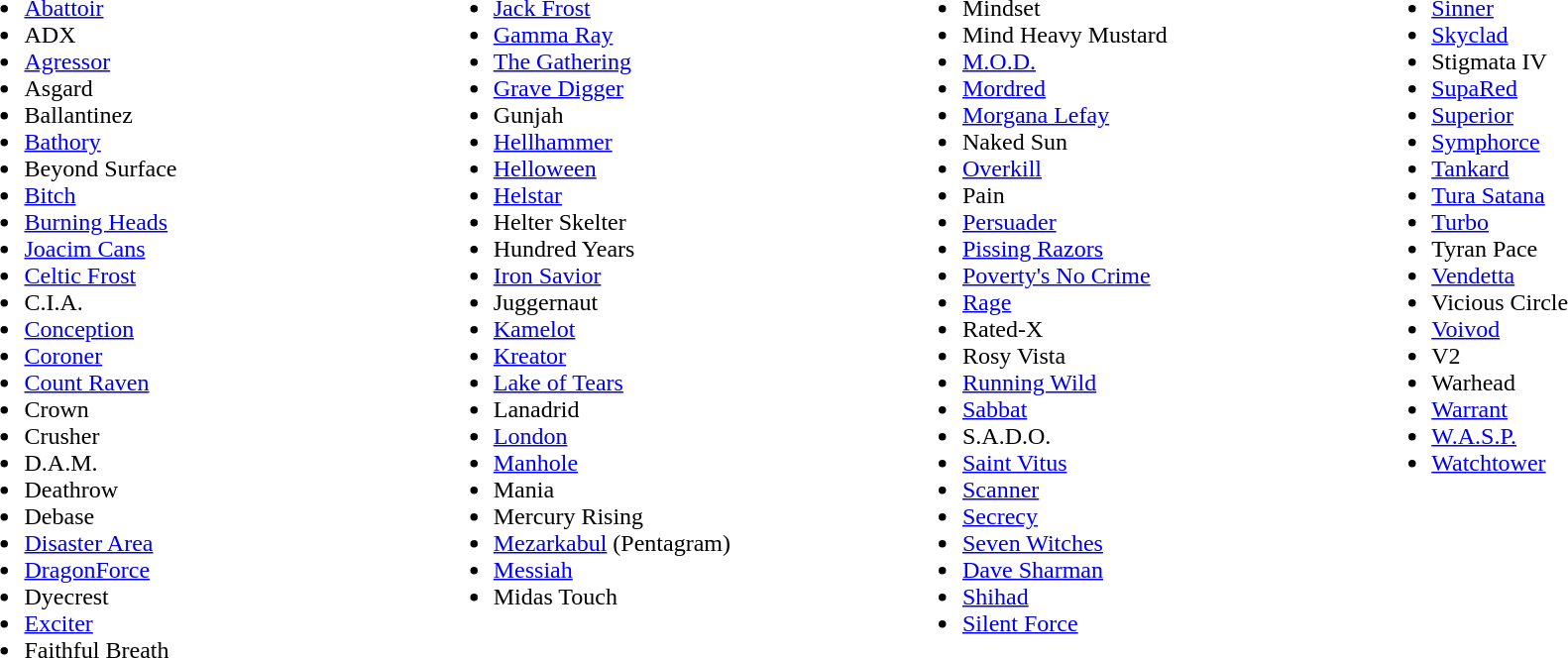<table border="0" width="100%">
<tr>
<td valign="top" width="25%"><br><ul><li><a href='#'>Abattoir</a></li><li>ADX</li><li><a href='#'>Agressor</a></li><li>Asgard</li><li>Ballantinez</li><li><a href='#'>Bathory</a></li><li>Beyond Surface</li><li><a href='#'>Bitch</a></li><li><a href='#'>Burning Heads</a></li><li><a href='#'>Joacim Cans</a></li><li><a href='#'>Celtic Frost</a></li><li>C.I.A.</li><li><a href='#'>Conception</a></li><li><a href='#'>Coroner</a></li><li><a href='#'>Count Raven</a></li><li>Crown</li><li>Crusher</li><li>D.A.M.</li><li>Deathrow</li><li>Debase</li><li><a href='#'>Disaster Area</a></li><li><a href='#'>DragonForce</a></li><li>Dyecrest</li><li><a href='#'>Exciter</a></li><li>Faithful Breath</li></ul></td>
<td valign="top" width="25%"><br><ul><li><a href='#'>Jack Frost</a></li><li><a href='#'>Gamma Ray</a></li><li><a href='#'>The Gathering</a></li><li><a href='#'>Grave Digger</a></li><li>Gunjah</li><li><a href='#'>Hellhammer</a></li><li><a href='#'>Helloween</a></li><li><a href='#'>Helstar</a></li><li>Helter Skelter</li><li>Hundred Years</li><li><a href='#'>Iron Savior</a></li><li>Juggernaut</li><li><a href='#'>Kamelot</a></li><li><a href='#'>Kreator</a></li><li><a href='#'>Lake of Tears</a></li><li>Lanadrid</li><li><a href='#'>London</a></li><li><a href='#'>Manhole</a></li><li>Mania</li><li>Mercury Rising</li><li><a href='#'>Mezarkabul</a> (Pentagram)</li><li><a href='#'>Messiah</a></li><li>Midas Touch</li></ul></td>
<td valign="top" width="25%"><br><ul><li>Mindset</li><li>Mind Heavy Mustard</li><li><a href='#'>M.O.D.</a></li><li><a href='#'>Mordred</a></li><li><a href='#'>Morgana Lefay</a></li><li>Naked Sun</li><li><a href='#'>Overkill</a></li><li>Pain</li><li><a href='#'>Persuader</a></li><li><a href='#'>Pissing Razors</a></li><li><a href='#'>Poverty's No Crime</a></li><li><a href='#'>Rage</a></li><li>Rated-X</li><li>Rosy Vista</li><li><a href='#'>Running Wild</a></li><li><a href='#'>Sabbat</a></li><li>S.A.D.O.</li><li><a href='#'>Saint Vitus</a></li><li><a href='#'>Scanner</a></li><li><a href='#'>Secrecy</a></li><li><a href='#'>Seven Witches</a></li><li><a href='#'>Dave Sharman</a></li><li><a href='#'>Shihad</a></li><li><a href='#'>Silent Force</a></li></ul></td>
<td valign="top" width="25%"><br><ul><li><a href='#'>Sinner</a></li><li><a href='#'>Skyclad</a></li><li>Stigmata IV</li><li><a href='#'>SupaRed</a></li><li><a href='#'>Superior</a></li><li><a href='#'>Symphorce</a></li><li><a href='#'>Tankard</a></li><li><a href='#'>Tura Satana</a></li><li><a href='#'>Turbo</a></li><li>Tyran Pace</li><li><a href='#'>Vendetta</a></li><li>Vicious Circle</li><li><a href='#'>Voivod</a></li><li>V2</li><li>Warhead</li><li><a href='#'>Warrant</a></li><li><a href='#'>W.A.S.P.</a></li><li><a href='#'>Watchtower</a></li></ul></td>
</tr>
</table>
